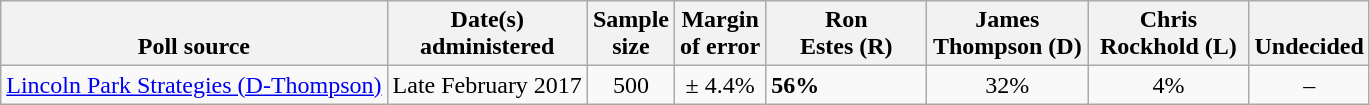<table class="wikitable">
<tr valign=bottom>
<th>Poll source</th>
<th>Date(s)<br>administered</th>
<th>Sample<br>size</th>
<th>Margin<br>of error</th>
<th style="width:100px;">Ron<br>Estes (R)</th>
<th style="width:100px;">James<br>Thompson (D)</th>
<th style="width:100px;">Chris<br>Rockhold (L)</th>
<th>Undecided</th>
</tr>
<tr>
<td><a href='#'>Lincoln Park Strategies (D-Thompson)</a></td>
<td align=center>Late February 2017</td>
<td align=center>500</td>
<td align=center>± 4.4%</td>
<td><strong>56%</strong></td>
<td align=center>32%</td>
<td align=center>4%</td>
<td align=center>–</td>
</tr>
</table>
